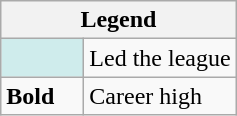<table class="wikitable mw-collapsible mw-collapsed">
<tr>
<th colspan="2">Legend</th>
</tr>
<tr>
<td style="background:#cfecec; width:3em;"></td>
<td>Led the league</td>
</tr>
<tr>
<td><strong>Bold</strong></td>
<td>Career high</td>
</tr>
</table>
